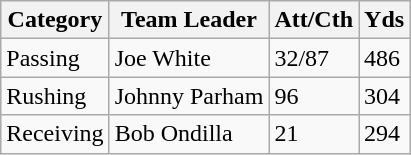<table class="wikitable">
<tr>
<th>Category</th>
<th>Team Leader</th>
<th>Att/Cth</th>
<th>Yds</th>
</tr>
<tr style="background: ##ddffdd;">
<td>Passing</td>
<td>Joe White</td>
<td>32/87</td>
<td>486</td>
</tr>
<tr style="background: ##ffdddd;">
<td>Rushing</td>
<td>Johnny Parham</td>
<td>96</td>
<td>304</td>
</tr>
<tr style="background: ##ddffdd;">
<td>Receiving</td>
<td>Bob Ondilla</td>
<td>21</td>
<td>294</td>
</tr>
</table>
